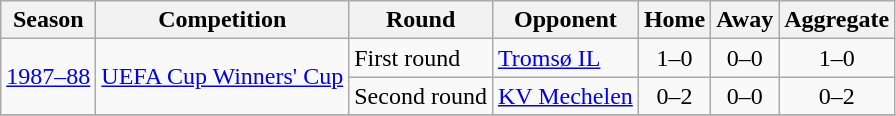<table class="wikitable">
<tr>
<th>Season</th>
<th>Competition</th>
<th>Round</th>
<th>Opponent</th>
<th>Home</th>
<th>Away</th>
<th>Aggregate</th>
</tr>
<tr>
<td rowspan=2><a href='#'>1987–88</a></td>
<td rowspan=2><a href='#'>UEFA Cup Winners' Cup</a></td>
<td>First round</td>
<td> <a href='#'>Tromsø IL</a></td>
<td align="center">1–0</td>
<td align="center">0–0</td>
<td align="center">1–0</td>
</tr>
<tr>
<td>Second round</td>
<td> <a href='#'>KV Mechelen</a></td>
<td align="center">0–2</td>
<td align="center">0–0</td>
<td align="center">0–2</td>
</tr>
<tr>
</tr>
</table>
